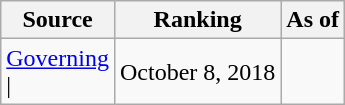<table class="wikitable" style="text-align:center">
<tr>
<th>Source</th>
<th>Ranking</th>
<th>As of</th>
</tr>
<tr>
<td align=left><a href='#'>Governing</a><br>| </td>
<td>October 8, 2018</td>
</tr>
</table>
